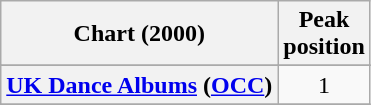<table class="wikitable sortable plainrowheaders" style="text-align:center;" border="1">
<tr>
<th scope="col">Chart (2000)</th>
<th scope="col">Peak<br>position</th>
</tr>
<tr>
</tr>
<tr>
<th scope="row"><a href='#'>UK Dance Albums</a> (<a href='#'>OCC</a>)</th>
<td>1</td>
</tr>
<tr>
</tr>
</table>
